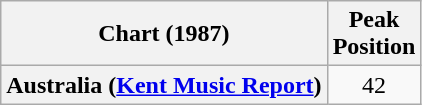<table class="wikitable plainrowheaders">
<tr>
<th scope="col">Chart (1987)</th>
<th scope="col">Peak<br>Position</th>
</tr>
<tr>
<th scope="row">Australia (<a href='#'>Kent Music Report</a>)</th>
<td align="center">42</td>
</tr>
</table>
